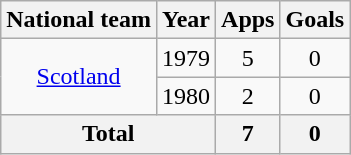<table class=wikitable style="text-align: center">
<tr>
<th>National team</th>
<th>Year</th>
<th>Apps</th>
<th>Goals</th>
</tr>
<tr>
<td rowspan=2><a href='#'>Scotland</a></td>
<td>1979</td>
<td>5</td>
<td>0</td>
</tr>
<tr>
<td>1980</td>
<td>2</td>
<td>0</td>
</tr>
<tr>
<th colspan=2>Total</th>
<th>7</th>
<th>0</th>
</tr>
</table>
